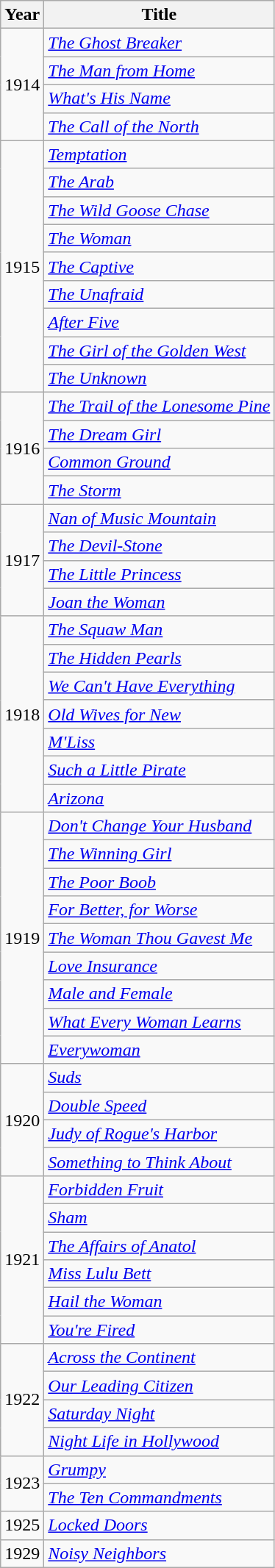<table class=wikitable>
<tr>
<th>Year</th>
<th>Title</th>
</tr>
<tr>
<td rowspan=4>1914</td>
<td><em><a href='#'>The Ghost Breaker</a></em></td>
</tr>
<tr>
<td><em><a href='#'>The Man from Home</a></em></td>
</tr>
<tr>
<td><em><a href='#'>What's His Name</a></em></td>
</tr>
<tr>
<td><em><a href='#'>The Call of the North</a></em></td>
</tr>
<tr>
<td rowspan=9>1915</td>
<td><em><a href='#'>Temptation</a></em></td>
</tr>
<tr>
<td><em><a href='#'>The Arab</a></em></td>
</tr>
<tr>
<td><em><a href='#'>The Wild Goose Chase</a></em></td>
</tr>
<tr>
<td><em><a href='#'>The Woman</a></em></td>
</tr>
<tr>
<td><em><a href='#'>The Captive</a></em></td>
</tr>
<tr>
<td><em><a href='#'>The Unafraid</a></em></td>
</tr>
<tr>
<td><em><a href='#'>After Five</a></em></td>
</tr>
<tr>
<td><em><a href='#'>The Girl of the Golden West</a></em></td>
</tr>
<tr>
<td><em><a href='#'>The Unknown</a></em></td>
</tr>
<tr>
<td rowspan=4>1916</td>
<td><em><a href='#'>The Trail of the Lonesome Pine</a></em></td>
</tr>
<tr>
<td><em><a href='#'>The Dream Girl</a></em></td>
</tr>
<tr>
<td><em><a href='#'>Common Ground</a></em></td>
</tr>
<tr>
<td><em><a href='#'>The Storm</a></em></td>
</tr>
<tr>
<td rowspan=4>1917</td>
<td><em><a href='#'>Nan of Music Mountain</a></em></td>
</tr>
<tr>
<td><em><a href='#'>The Devil-Stone</a></em></td>
</tr>
<tr>
<td><em><a href='#'>The Little Princess</a></em></td>
</tr>
<tr>
<td><em><a href='#'>Joan the Woman</a></em></td>
</tr>
<tr>
<td rowspan=7>1918</td>
<td><em><a href='#'>The Squaw Man</a></em></td>
</tr>
<tr>
<td><em><a href='#'>The Hidden Pearls</a></em></td>
</tr>
<tr>
<td><em><a href='#'>We Can't Have Everything</a></em></td>
</tr>
<tr>
<td><em><a href='#'>Old Wives for New</a></em></td>
</tr>
<tr>
<td><em><a href='#'>M'Liss</a></em></td>
</tr>
<tr>
<td><em><a href='#'>Such a Little Pirate</a></em></td>
</tr>
<tr>
<td><em><a href='#'>Arizona</a></em></td>
</tr>
<tr>
<td rowspan=9>1919</td>
<td><em><a href='#'>Don't Change Your Husband</a></em></td>
</tr>
<tr>
<td><em><a href='#'>The Winning Girl</a></em></td>
</tr>
<tr>
<td><em><a href='#'>The Poor Boob</a></em></td>
</tr>
<tr>
<td><em><a href='#'>For Better, for Worse</a></em></td>
</tr>
<tr>
<td><em><a href='#'>The Woman Thou Gavest Me</a></em></td>
</tr>
<tr>
<td><em><a href='#'>Love Insurance</a></em></td>
</tr>
<tr>
<td><em><a href='#'>Male and Female</a></em></td>
</tr>
<tr>
<td><em><a href='#'>What Every Woman Learns</a></em></td>
</tr>
<tr>
<td><em><a href='#'>Everywoman</a></em></td>
</tr>
<tr>
<td rowspan=4>1920</td>
<td><em><a href='#'>Suds</a></em></td>
</tr>
<tr>
<td><em><a href='#'>Double Speed</a></em></td>
</tr>
<tr>
<td><em><a href='#'>Judy of Rogue's Harbor</a></em></td>
</tr>
<tr>
<td><em><a href='#'>Something to Think About</a></em></td>
</tr>
<tr>
<td rowspan=6>1921</td>
<td><em><a href='#'>Forbidden Fruit</a></em></td>
</tr>
<tr>
<td><em><a href='#'>Sham</a></em></td>
</tr>
<tr>
<td><em><a href='#'>The Affairs of Anatol</a></em></td>
</tr>
<tr>
<td><em><a href='#'>Miss Lulu Bett</a></em></td>
</tr>
<tr>
<td><em><a href='#'>Hail the Woman</a></em></td>
</tr>
<tr>
<td><em><a href='#'>You're Fired</a></em></td>
</tr>
<tr>
<td rowspan=4>1922</td>
<td><em><a href='#'>Across the Continent</a></em></td>
</tr>
<tr>
<td><em><a href='#'>Our Leading Citizen</a></em></td>
</tr>
<tr>
<td><em><a href='#'>Saturday Night</a></em></td>
</tr>
<tr>
<td><em><a href='#'>Night Life in Hollywood</a></em></td>
</tr>
<tr>
<td rowspan=2>1923</td>
<td><em><a href='#'>Grumpy</a></em></td>
</tr>
<tr>
<td><em><a href='#'>The Ten Commandments</a></em></td>
</tr>
<tr>
<td>1925</td>
<td><em><a href='#'>Locked Doors</a></em></td>
</tr>
<tr>
<td>1929</td>
<td><em><a href='#'>Noisy Neighbors</a></em></td>
</tr>
</table>
